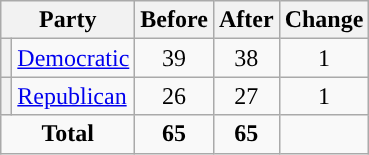<table class="wikitable" style="text-align:center;">
<tr>
<th colspan="2">Party</th>
<th>Before</th>
<th>After</th>
<th>Change</th>
</tr>
<tr>
<th style="background-color:"></th>
<td style="text-align:left;"><a href='#'>Democratic</a></td>
<td>39</td>
<td>38</td>
<td> 1</td>
</tr>
<tr>
<th style="background-color:"></th>
<td style="text-align:left;"><a href='#'>Republican</a></td>
<td>26</td>
<td>27</td>
<td> 1</td>
</tr>
<tr>
<td colspan="2"><strong>Total</strong></td>
<td><strong>65</strong></td>
<td><strong>65</strong></td>
<td></td>
</tr>
</table>
